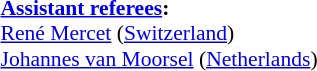<table style="width:100%; font-size:90%;">
<tr>
<td><br><strong><a href='#'>Assistant referees</a>:</strong>
<br><a href='#'>René Mercet</a> (<a href='#'>Switzerland</a>)
<br><a href='#'>Johannes van Moorsel</a> (<a href='#'>Netherlands</a>)</td>
</tr>
</table>
